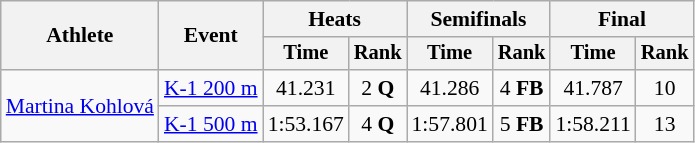<table class=wikitable style="font-size:90%">
<tr>
<th rowspan="2">Athlete</th>
<th rowspan="2">Event</th>
<th colspan=2>Heats</th>
<th colspan=2>Semifinals</th>
<th colspan=2>Final</th>
</tr>
<tr style="font-size:95%">
<th>Time</th>
<th>Rank</th>
<th>Time</th>
<th>Rank</th>
<th>Time</th>
<th>Rank</th>
</tr>
<tr align=center>
<td align=left rowspan=2><a href='#'>Martina Kohlová</a></td>
<td align=left><a href='#'>K-1 200 m</a></td>
<td>41.231</td>
<td>2 <strong>Q</strong></td>
<td>41.286</td>
<td>4 <strong>FB</strong></td>
<td>41.787</td>
<td>10</td>
</tr>
<tr align=center>
<td align=left><a href='#'>K-1 500 m</a></td>
<td>1:53.167</td>
<td>4 <strong>Q</strong></td>
<td>1:57.801</td>
<td>5 <strong>FB</strong></td>
<td>1:58.211</td>
<td>13</td>
</tr>
</table>
